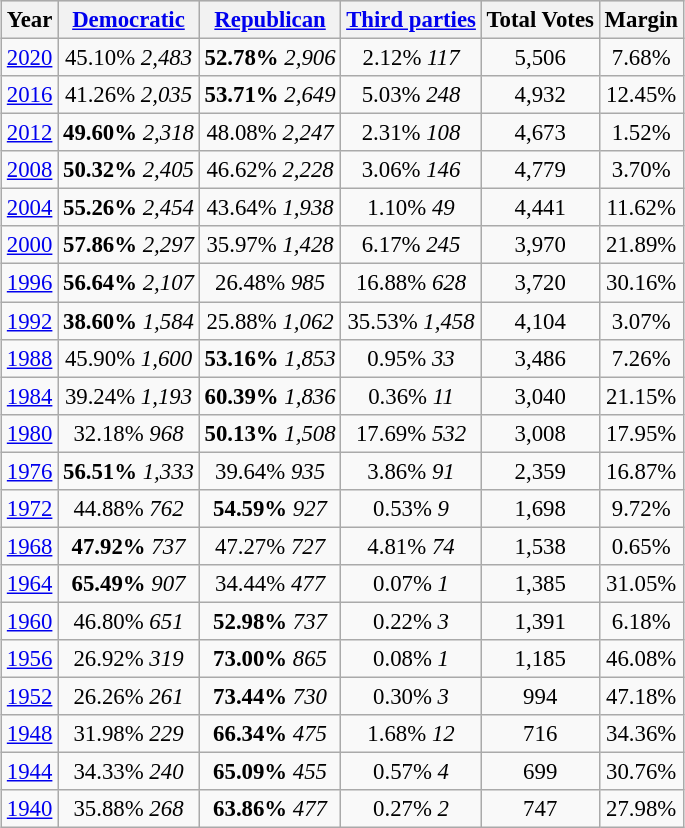<table class="wikitable mw-collapsible" style="float:center; margin:1em; font-size:95%;">
<tr style="background:lightgrey;">
<th>Year</th>
<th><a href='#'>Democratic</a></th>
<th><a href='#'>Republican</a></th>
<th><a href='#'>Third parties</a></th>
<th>Total Votes</th>
<th>Margin</th>
</tr>
<tr>
<td align="center" ><a href='#'>2020</a></td>
<td align="center" >45.10% <em>2,483</em></td>
<td align="center" ><strong>52.78%</strong> <em>2,906</em></td>
<td align="center" >2.12% <em>117</em></td>
<td align="center" >5,506</td>
<td align="center" >7.68%</td>
</tr>
<tr>
<td align="center" ><a href='#'>2016</a></td>
<td align="center" >41.26% <em>2,035</em></td>
<td align="center" ><strong>53.71%</strong> <em>2,649</em></td>
<td align="center" >5.03% <em>248</em></td>
<td align="center" >4,932</td>
<td align="center" >12.45%</td>
</tr>
<tr>
<td align="center" ><a href='#'>2012</a></td>
<td align="center" ><strong>49.60%</strong> <em>2,318</em></td>
<td align="center" >48.08% <em>2,247</em></td>
<td align="center" >2.31% <em>108</em></td>
<td align="center" >4,673</td>
<td align="center" >1.52%</td>
</tr>
<tr>
<td align="center" ><a href='#'>2008</a></td>
<td align="center" ><strong>50.32%</strong> <em>2,405</em></td>
<td align="center" >46.62% <em>2,228</em></td>
<td align="center" >3.06% <em>146</em></td>
<td align="center" >4,779</td>
<td align="center" >3.70%</td>
</tr>
<tr>
<td align="center" ><a href='#'>2004</a></td>
<td align="center" ><strong>55.26%</strong> <em>2,454</em></td>
<td align="center" >43.64% <em>1,938</em></td>
<td align="center" >1.10% <em>49</em></td>
<td align="center" >4,441</td>
<td align="center" >11.62%</td>
</tr>
<tr>
<td align="center" ><a href='#'>2000</a></td>
<td align="center" ><strong>57.86%</strong> <em>2,297</em></td>
<td align="center" >35.97% <em>1,428</em></td>
<td align="center" >6.17% <em>245</em></td>
<td align="center" >3,970</td>
<td align="center" >21.89%</td>
</tr>
<tr>
<td align="center" ><a href='#'>1996</a></td>
<td align="center" ><strong>56.64%</strong> <em>2,107</em></td>
<td align="center" >26.48% <em>985</em></td>
<td align="center" >16.88% <em>628</em></td>
<td align="center" >3,720</td>
<td align="center" >30.16%</td>
</tr>
<tr>
<td align="center" ><a href='#'>1992</a></td>
<td align="center" ><strong>38.60%</strong> <em>1,584</em></td>
<td align="center" >25.88% <em>1,062</em></td>
<td align="center" >35.53% <em>1,458</em></td>
<td align="center" >4,104</td>
<td align="center" >3.07%</td>
</tr>
<tr>
<td align="center" ><a href='#'>1988</a></td>
<td align="center" >45.90% <em>1,600</em></td>
<td align="center" ><strong>53.16%</strong> <em>1,853</em></td>
<td align="center" >0.95% <em>33</em></td>
<td align="center" >3,486</td>
<td align="center" >7.26%</td>
</tr>
<tr>
<td align="center" ><a href='#'>1984</a></td>
<td align="center" >39.24% <em>1,193</em></td>
<td align="center" ><strong>60.39%</strong> <em>1,836</em></td>
<td align="center" >0.36% <em>11</em></td>
<td align="center" >3,040</td>
<td align="center" >21.15%</td>
</tr>
<tr>
<td align="center" ><a href='#'>1980</a></td>
<td align="center" >32.18% <em>968</em></td>
<td align="center" ><strong>50.13%</strong> <em>1,508</em></td>
<td align="center" >17.69% <em>532</em></td>
<td align="center" >3,008</td>
<td align="center" >17.95%</td>
</tr>
<tr>
<td align="center" ><a href='#'>1976</a></td>
<td align="center" ><strong>56.51%</strong> <em>1,333</em></td>
<td align="center" >39.64% <em>935</em></td>
<td align="center" >3.86% <em>91</em></td>
<td align="center" >2,359</td>
<td align="center" >16.87%</td>
</tr>
<tr>
<td align="center" ><a href='#'>1972</a></td>
<td align="center" >44.88% <em>762</em></td>
<td align="center" ><strong>54.59%</strong> <em>927</em></td>
<td align="center" >0.53% <em>9</em></td>
<td align="center" >1,698</td>
<td align="center" >9.72%</td>
</tr>
<tr>
<td align="center" ><a href='#'>1968</a></td>
<td align="center" ><strong>47.92%</strong> <em>737</em></td>
<td align="center" >47.27% <em>727</em></td>
<td align="center" >4.81% <em>74</em></td>
<td align="center" >1,538</td>
<td align="center" >0.65%</td>
</tr>
<tr>
<td align="center" ><a href='#'>1964</a></td>
<td align="center" ><strong>65.49%</strong> <em>907</em></td>
<td align="center" >34.44% <em>477</em></td>
<td align="center" >0.07% <em>1</em></td>
<td align="center" >1,385</td>
<td align="center" >31.05%</td>
</tr>
<tr>
<td align="center" ><a href='#'>1960</a></td>
<td align="center" >46.80% <em>651</em></td>
<td align="center" ><strong>52.98%</strong> <em>737</em></td>
<td align="center" >0.22% <em>3</em></td>
<td align="center" >1,391</td>
<td align="center" >6.18%</td>
</tr>
<tr>
<td align="center" ><a href='#'>1956</a></td>
<td align="center" >26.92% <em>319</em></td>
<td align="center" ><strong>73.00%</strong> <em>865</em></td>
<td align="center" >0.08% <em>1</em></td>
<td align="center" >1,185</td>
<td align="center" >46.08%</td>
</tr>
<tr>
<td align="center" ><a href='#'>1952</a></td>
<td align="center" >26.26% <em>261</em></td>
<td align="center" ><strong>73.44%</strong> <em>730</em></td>
<td align="center" >0.30% <em>3</em></td>
<td align="center" >994</td>
<td align="center" >47.18%</td>
</tr>
<tr>
<td align="center" ><a href='#'>1948</a></td>
<td align="center" >31.98% <em>229</em></td>
<td align="center" ><strong>66.34%</strong> <em>475</em></td>
<td align="center" >1.68% <em>12</em></td>
<td align="center" >716</td>
<td align="center" >34.36%</td>
</tr>
<tr>
<td align="center" ><a href='#'>1944</a></td>
<td align="center" >34.33% <em>240</em></td>
<td align="center" ><strong>65.09%</strong> <em>455</em></td>
<td align="center" >0.57% <em>4</em></td>
<td align="center" >699</td>
<td align="center" >30.76%</td>
</tr>
<tr>
<td align="center" ><a href='#'>1940</a></td>
<td align="center" >35.88% <em>268</em></td>
<td align="center" ><strong>63.86%</strong> <em>477</em></td>
<td align="center" >0.27% <em>2</em></td>
<td align="center" >747</td>
<td align="center" >27.98%</td>
</tr>
</table>
